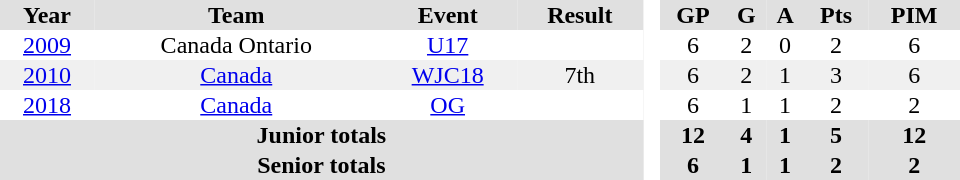<table border="0" cellpadding="1" cellspacing="0" style="text-align:center; width:40em">
<tr ALIGN="centre" bgcolor="#e0e0e0">
<th>Year</th>
<th>Team</th>
<th>Event</th>
<th>Result</th>
<th rowspan="99" bgcolor="#ffffff"> </th>
<th>GP</th>
<th>G</th>
<th>A</th>
<th>Pts</th>
<th>PIM</th>
</tr>
<tr>
<td><a href='#'>2009</a></td>
<td>Canada Ontario</td>
<td><a href='#'>U17</a></td>
<td></td>
<td>6</td>
<td>2</td>
<td>0</td>
<td>2</td>
<td>6</td>
</tr>
<tr style="background:#f0f0f0;">
<td><a href='#'>2010</a></td>
<td><a href='#'>Canada</a></td>
<td><a href='#'>WJC18</a></td>
<td>7th</td>
<td>6</td>
<td>2</td>
<td>1</td>
<td>3</td>
<td>6</td>
</tr>
<tr>
<td><a href='#'>2018</a></td>
<td><a href='#'>Canada</a></td>
<td><a href='#'>OG</a></td>
<td></td>
<td>6</td>
<td>1</td>
<td>1</td>
<td>2</td>
<td>2</td>
</tr>
<tr bgcolor="#e0e0e0">
<th colspan="4">Junior totals</th>
<th>12</th>
<th>4</th>
<th>1</th>
<th>5</th>
<th>12</th>
</tr>
<tr bgcolor="#e0e0e0">
<th colspan="4">Senior totals</th>
<th>6</th>
<th>1</th>
<th>1</th>
<th>2</th>
<th>2</th>
</tr>
</table>
